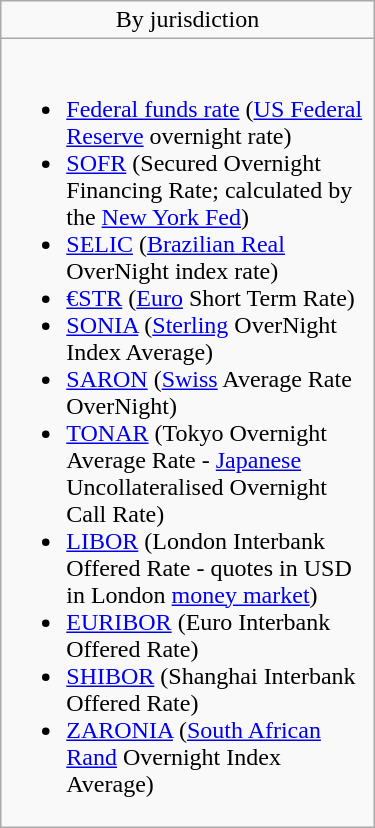<table class="wikitable floatright" | width="250">
<tr style="text-align:center;">
<td>By jurisdiction</td>
</tr>
<tr>
<td><br><ul><li><a href='#'>Federal funds rate</a> (<a href='#'>US Federal Reserve</a> overnight rate)</li><li><a href='#'>SOFR</a> (Secured Overnight Financing Rate; calculated by the <a href='#'>New York Fed</a>)</li><li><a href='#'>SELIC</a> (<a href='#'>Brazilian Real</a> OverNight index rate)</li><li><a href='#'>€STR</a> (<a href='#'>Euro</a> Short Term Rate)</li><li><a href='#'>SONIA</a> (<a href='#'>Sterling</a> OverNight Index Average)</li><li><a href='#'>SARON</a> (<a href='#'>Swiss</a> Average Rate OverNight)</li><li><a href='#'>TONAR</a> (Tokyo Overnight Average Rate - <a href='#'>Japanese</a> Uncollateralised Overnight Call Rate)</li><li><a href='#'>LIBOR</a> (London Interbank Offered Rate  - quotes in USD in London <a href='#'>money market</a>)</li><li><a href='#'>EURIBOR</a> (Euro Interbank Offered Rate)</li><li><a href='#'>SHIBOR</a> (Shanghai Interbank Offered Rate)</li><li><a href='#'>ZARONIA</a> (<a href='#'>South African Rand</a> Overnight Index Average)</li></ul></td>
</tr>
</table>
